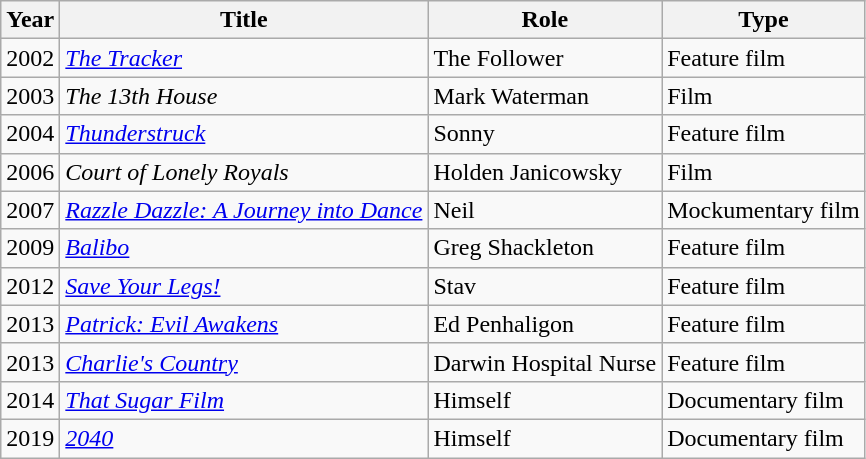<table class="wikitable">
<tr>
<th>Year</th>
<th>Title</th>
<th>Role</th>
<th>Type</th>
</tr>
<tr>
<td>2002</td>
<td><em><a href='#'>The Tracker</a></em></td>
<td>The Follower</td>
<td>Feature film</td>
</tr>
<tr>
<td>2003</td>
<td><em>The 13th House</em></td>
<td>Mark Waterman</td>
<td>Film</td>
</tr>
<tr>
<td>2004</td>
<td><em><a href='#'>Thunderstruck</a></em></td>
<td>Sonny</td>
<td>Feature film</td>
</tr>
<tr>
<td>2006</td>
<td><em>Court of Lonely Royals</em></td>
<td>Holden Janicowsky</td>
<td>Film</td>
</tr>
<tr>
<td>2007</td>
<td><em><a href='#'>Razzle Dazzle: A Journey into Dance</a></em></td>
<td>Neil</td>
<td>Mockumentary film</td>
</tr>
<tr>
<td>2009</td>
<td><em><a href='#'>Balibo</a></em></td>
<td>Greg Shackleton</td>
<td>Feature film</td>
</tr>
<tr>
<td>2012</td>
<td><em><a href='#'>Save Your Legs!</a></em></td>
<td>Stav</td>
<td>Feature film</td>
</tr>
<tr>
<td>2013</td>
<td><em><a href='#'>Patrick: Evil Awakens</a></em></td>
<td>Ed Penhaligon</td>
<td>Feature film</td>
</tr>
<tr>
<td>2013</td>
<td><em><a href='#'>Charlie's Country</a></em></td>
<td>Darwin Hospital Nurse</td>
<td>Feature film</td>
</tr>
<tr>
<td>2014</td>
<td><em><a href='#'>That Sugar Film</a></em></td>
<td>Himself</td>
<td>Documentary film</td>
</tr>
<tr>
<td>2019</td>
<td><em><a href='#'>2040</a></em></td>
<td>Himself</td>
<td>Documentary film</td>
</tr>
</table>
